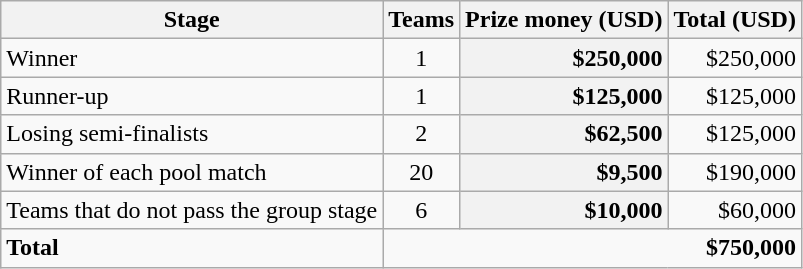<table class="wikitable plainrowheaders">
<tr>
<th scope=col>Stage</th>
<th scope=col>Teams</th>
<th scope=col>Prize money (USD)</th>
<th scope=col>Total (USD)</th>
</tr>
<tr>
<td>Winner</td>
<td align=center>1</td>
<th scope=row style=text-align:right;>$250,000</th>
<td align=right>$250,000</td>
</tr>
<tr>
<td>Runner-up</td>
<td align=center>1</td>
<th scope=row style=text-align:right;>$125,000</th>
<td align=right>$125,000</td>
</tr>
<tr>
<td>Losing semi-finalists</td>
<td align=center>2</td>
<th scope=row style=text-align:right;>$62,500</th>
<td align=right>$125,000</td>
</tr>
<tr>
<td>Winner of each pool match</td>
<td align=center>20</td>
<th scope=row style=text-align:right;>$9,500</th>
<td align=right>$190,000</td>
</tr>
<tr>
<td>Teams that do not pass the group stage</td>
<td align=center>6</td>
<th scope=row style=text-align:right;>$10,000</th>
<td align=right>$60,000</td>
</tr>
<tr>
<td><strong>Total</strong></td>
<td colspan=3 align=right><strong>$750,000</strong></td>
</tr>
</table>
